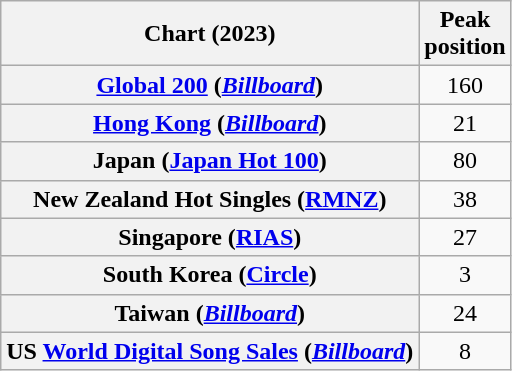<table class="wikitable sortable plainrowheaders" style="text-align:center">
<tr>
<th scope="col">Chart (2023)</th>
<th scope="col">Peak<br>position</th>
</tr>
<tr>
<th scope="row"><a href='#'>Global 200</a> (<em><a href='#'>Billboard</a></em>)</th>
<td>160</td>
</tr>
<tr>
<th scope="row"><a href='#'>Hong Kong</a> (<em><a href='#'>Billboard</a></em>)</th>
<td>21</td>
</tr>
<tr>
<th scope="row">Japan (<a href='#'>Japan Hot 100</a>)</th>
<td>80</td>
</tr>
<tr>
<th scope="row">New Zealand Hot Singles (<a href='#'>RMNZ</a>)</th>
<td>38</td>
</tr>
<tr>
<th scope="row">Singapore (<a href='#'>RIAS</a>)</th>
<td>27</td>
</tr>
<tr>
<th scope="row">South Korea (<a href='#'>Circle</a>)</th>
<td>3</td>
</tr>
<tr>
<th scope="row">Taiwan (<em><a href='#'>Billboard</a></em>)</th>
<td>24</td>
</tr>
<tr>
<th scope="row">US <a href='#'>World Digital Song Sales</a> (<em><a href='#'>Billboard</a></em>)</th>
<td>8</td>
</tr>
</table>
